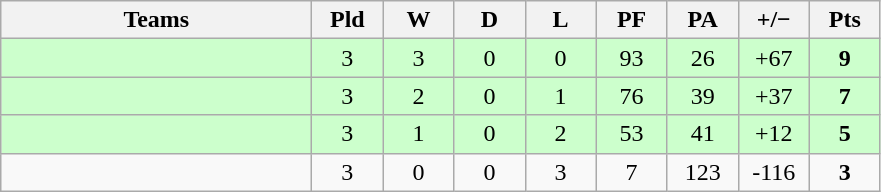<table class="wikitable" style="text-align: center;">
<tr>
<th width="200">Teams</th>
<th width="40">Pld</th>
<th width="40">W</th>
<th width="40">D</th>
<th width="40">L</th>
<th width="40">PF</th>
<th width="40">PA</th>
<th width="40">+/−</th>
<th width="40">Pts</th>
</tr>
<tr bgcolor=#ccffcc>
<td align=left></td>
<td>3</td>
<td>3</td>
<td>0</td>
<td>0</td>
<td>93</td>
<td>26</td>
<td>+67</td>
<td><strong>9</strong></td>
</tr>
<tr bgcolor=#ccffcc>
<td align=left></td>
<td>3</td>
<td>2</td>
<td>0</td>
<td>1</td>
<td>76</td>
<td>39</td>
<td>+37</td>
<td><strong>7</strong></td>
</tr>
<tr bgcolor=#ccffcc>
<td align=left></td>
<td>3</td>
<td>1</td>
<td>0</td>
<td>2</td>
<td>53</td>
<td>41</td>
<td>+12</td>
<td><strong>5</strong></td>
</tr>
<tr>
<td align=left></td>
<td>3</td>
<td>0</td>
<td>0</td>
<td>3</td>
<td>7</td>
<td>123</td>
<td>-116</td>
<td><strong>3</strong></td>
</tr>
</table>
